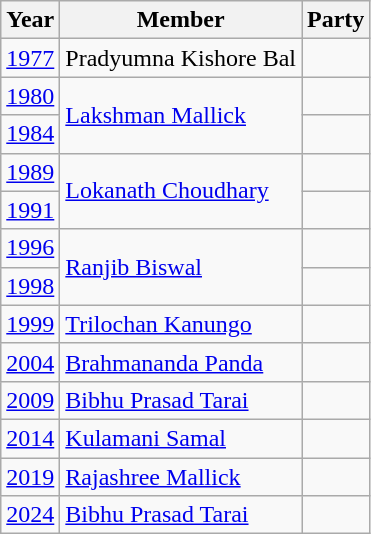<table class="wikitable sortable">
<tr>
<th>Year</th>
<th>Member</th>
<th colspan="2">Party</th>
</tr>
<tr>
<td><a href='#'>1977</a></td>
<td>Pradyumna Kishore Bal</td>
<td></td>
</tr>
<tr>
<td><a href='#'>1980</a></td>
<td rowspan="2"><a href='#'>Lakshman Mallick</a></td>
<td></td>
</tr>
<tr>
<td><a href='#'>1984</a></td>
</tr>
<tr>
<td><a href='#'>1989</a></td>
<td rowspan="2"><a href='#'>Lokanath Choudhary</a></td>
<td></td>
</tr>
<tr>
<td><a href='#'>1991</a></td>
</tr>
<tr>
<td><a href='#'>1996</a></td>
<td rowspan="2"><a href='#'>Ranjib Biswal</a></td>
<td></td>
</tr>
<tr>
<td><a href='#'>1998</a></td>
</tr>
<tr>
<td><a href='#'>1999</a></td>
<td><a href='#'>Trilochan Kanungo</a></td>
<td></td>
</tr>
<tr>
<td><a href='#'>2004</a></td>
<td><a href='#'>Brahmananda Panda</a></td>
</tr>
<tr>
<td><a href='#'>2009</a></td>
<td><a href='#'>Bibhu Prasad Tarai</a></td>
<td></td>
</tr>
<tr>
<td><a href='#'>2014</a></td>
<td><a href='#'>Kulamani Samal</a></td>
<td></td>
</tr>
<tr>
<td><a href='#'>2019</a></td>
<td><a href='#'>Rajashree Mallick</a></td>
</tr>
<tr>
<td><a href='#'>2024</a></td>
<td><a href='#'>Bibhu Prasad Tarai</a></td>
<td></td>
</tr>
</table>
